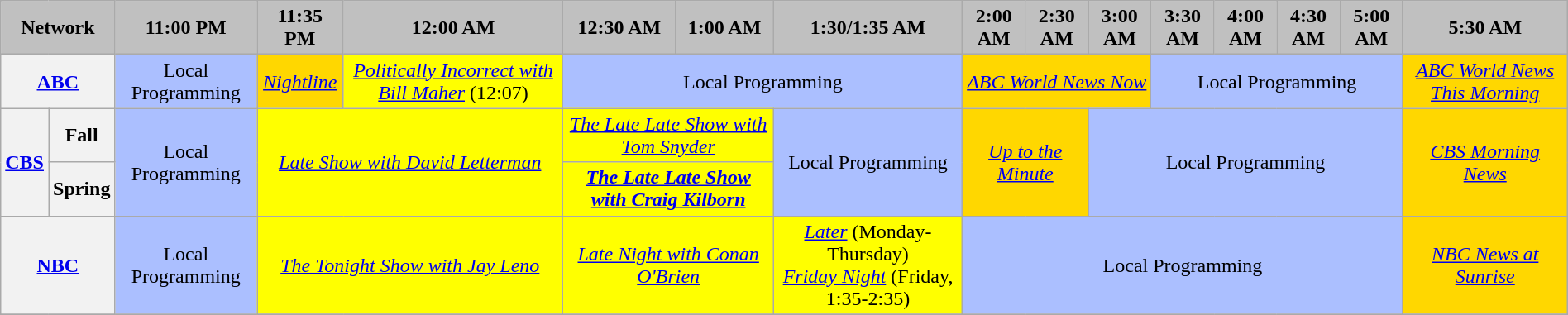<table class="wikitable" style="width:100%;margin-right:0;text-align:center">
<tr>
<th colspan="2" style="background-color:#C0C0C0;text-align:center">Network</th>
<th style="background-color:#C0C0C0;text-align:center">11:00 PM</th>
<th style="background-color:#C0C0C0;text-align:center">11:35 PM</th>
<th style="background-color:#C0C0C0;text-align:center">12:00 AM</th>
<th style="background-color:#C0C0C0;text-align:center">12:30 AM</th>
<th style="background-color:#C0C0C0;text-align:center">1:00 AM</th>
<th style="background-color:#C0C0C0;text-align:center">1:30/1:35 AM</th>
<th style="background-color:#C0C0C0;text-align:center">2:00 AM</th>
<th style="background-color:#C0C0C0;text-align:center">2:30 AM</th>
<th style="background-color:#C0C0C0;text-align:center">3:00 AM</th>
<th style="background-color:#C0C0C0;text-align:center">3:30 AM</th>
<th style="background-color:#C0C0C0;text-align:center">4:00 AM</th>
<th style="background-color:#C0C0C0;text-align:center">4:30 AM</th>
<th style="background-color:#C0C0C0;text-align:center">5:00 AM</th>
<th style="background-color:#C0C0C0;text-align:center">5:30 AM</th>
</tr>
<tr>
<th colspan="2"><a href='#'>ABC</a></th>
<td colspan="1" style="background:#abbfff">Local Programming</td>
<td colspan="1" style="background:gold"><em><a href='#'>Nightline</a></em></td>
<td colspan="1" style="background:yellow"><em><a href='#'>Politically Incorrect with Bill Maher</a></em> (12:07)</td>
<td colspan="3" style="background:#abbfff">Local Programming</td>
<td colspan="3" style="background:gold"><em><a href='#'>ABC World News Now</a></em></td>
<td colspan="4" style="background:#abbfff">Local Programming</td>
<td colspan="1" style="background:gold"><em><a href='#'>ABC World News This Morning</a></em></td>
</tr>
<tr>
<th colspan="1" rowspan="2"><a href='#'>CBS</a></th>
<th>Fall</th>
<td colspan="1" rowspan="2" style="background:#abbfff">Local Programming</td>
<td colspan="2" rowspan="2" style="background:yellow"><em><a href='#'>Late Show with David Letterman</a></em></td>
<td colspan="2" style="background:yellow"><em><a href='#'>The Late Late Show with Tom Snyder</a></em></td>
<td colspan="1" rowspan="2" style="background:#abbfff">Local Programming</td>
<td colspan="2" rowspan="2" style="background:gold"><em><a href='#'>Up to the Minute</a></em></td>
<td colspan="5" rowspan="2" style="background:#abbfff">Local Programming</td>
<td colspan="1" rowspan="2" style="background:gold"><em><a href='#'>CBS Morning News</a></em></td>
</tr>
<tr>
<th>Spring</th>
<td colspan="2" style="background:yellow"><strong><em><a href='#'>The Late Late Show with Craig Kilborn</a></em></strong></td>
</tr>
<tr>
<th colspan="2"><a href='#'>NBC</a></th>
<td colspan="1" style="background:#abbfff">Local Programming</td>
<td colspan="2" style="background:yellow"><em><a href='#'>The Tonight Show with Jay Leno</a></em></td>
<td colspan="2" style="background:yellow"><em><a href='#'>Late Night with Conan O'Brien</a></em></td>
<td colspan="1" style="background:yellow"><em><a href='#'>Later</a></em> (Monday-Thursday) <br> <em><a href='#'>Friday Night</a></em> (Friday, 1:35-2:35)</td>
<td colspan="7" style="background:#abbfff">Local Programming</td>
<td colspan="1" style="background:gold"><em><a href='#'>NBC News at Sunrise</a></em></td>
</tr>
<tr>
</tr>
</table>
